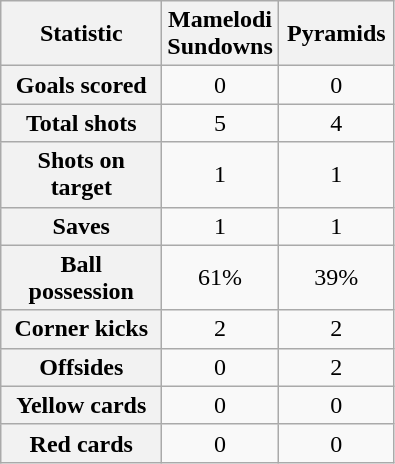<table class="wikitable plainrowheaders" style="text-align:center">
<tr>
<th scope="col" style="width:100px">Statistic</th>
<th scope="col" style="width:70px">Mamelodi Sundowns</th>
<th scope="col" style="width:70px">Pyramids</th>
</tr>
<tr>
<th scope=row>Goals scored</th>
<td>0</td>
<td>0</td>
</tr>
<tr>
<th scope=row>Total shots</th>
<td>5</td>
<td>4</td>
</tr>
<tr>
<th scope=row>Shots on target</th>
<td>1</td>
<td>1</td>
</tr>
<tr>
<th scope=row>Saves</th>
<td>1</td>
<td>1</td>
</tr>
<tr>
<th scope=row>Ball possession</th>
<td>61%</td>
<td>39%</td>
</tr>
<tr>
<th scope=row>Corner kicks</th>
<td>2</td>
<td>2</td>
</tr>
<tr>
<th scope=row>Offsides</th>
<td>0</td>
<td>2</td>
</tr>
<tr>
<th scope=row>Yellow cards</th>
<td>0</td>
<td>0</td>
</tr>
<tr>
<th scope=row>Red cards</th>
<td>0</td>
<td>0</td>
</tr>
</table>
